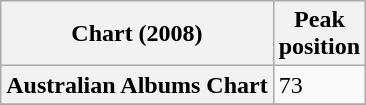<table class="wikitable plainrowheaders sortable">
<tr>
<th>Chart (2008)</th>
<th>Peak<br>position</th>
</tr>
<tr>
<th scope="row">Australian Albums Chart </th>
<td>73</td>
</tr>
<tr>
</tr>
</table>
